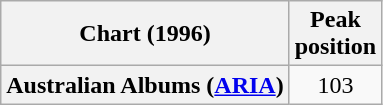<table class="wikitable sortable plainrowheaders">
<tr>
<th scope="col">Chart (1996)</th>
<th scope="col">Peak<br>position</th>
</tr>
<tr>
<th scope="row">Australian Albums (<a href='#'>ARIA</a>)</th>
<td align="center">103</td>
</tr>
</table>
